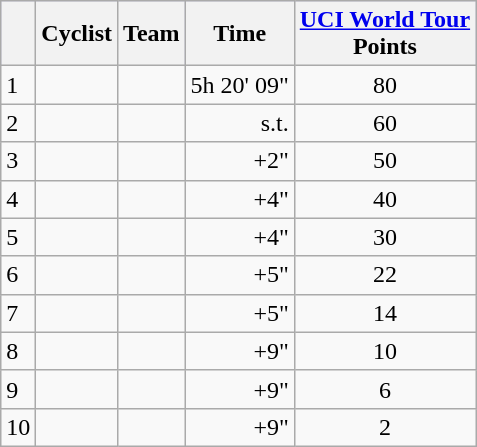<table class="wikitable">
<tr style="background:#ccccff;">
<th></th>
<th>Cyclist</th>
<th>Team</th>
<th>Time</th>
<th><a href='#'>UCI World Tour</a><br>Points</th>
</tr>
<tr>
<td>1</td>
<td></td>
<td></td>
<td align="right">5h 20' 09"</td>
<td align="center">80</td>
</tr>
<tr>
<td>2</td>
<td></td>
<td></td>
<td align="right">s.t.</td>
<td align="center">60</td>
</tr>
<tr>
<td>3</td>
<td></td>
<td></td>
<td align="right">+2"</td>
<td align="center">50</td>
</tr>
<tr>
<td>4</td>
<td></td>
<td></td>
<td align="right">+4"</td>
<td align="center">40</td>
</tr>
<tr>
<td>5</td>
<td></td>
<td></td>
<td align="right">+4"</td>
<td align="center">30</td>
</tr>
<tr>
<td>6</td>
<td></td>
<td></td>
<td align="right">+5"</td>
<td align="center">22</td>
</tr>
<tr>
<td>7</td>
<td></td>
<td></td>
<td align="right">+5"</td>
<td align="center">14</td>
</tr>
<tr>
<td>8</td>
<td></td>
<td></td>
<td align="right">+9"</td>
<td align="center">10</td>
</tr>
<tr>
<td>9</td>
<td></td>
<td></td>
<td align="right">+9"</td>
<td align="center">6</td>
</tr>
<tr>
<td>10</td>
<td></td>
<td></td>
<td align="right">+9"</td>
<td align="center">2</td>
</tr>
</table>
